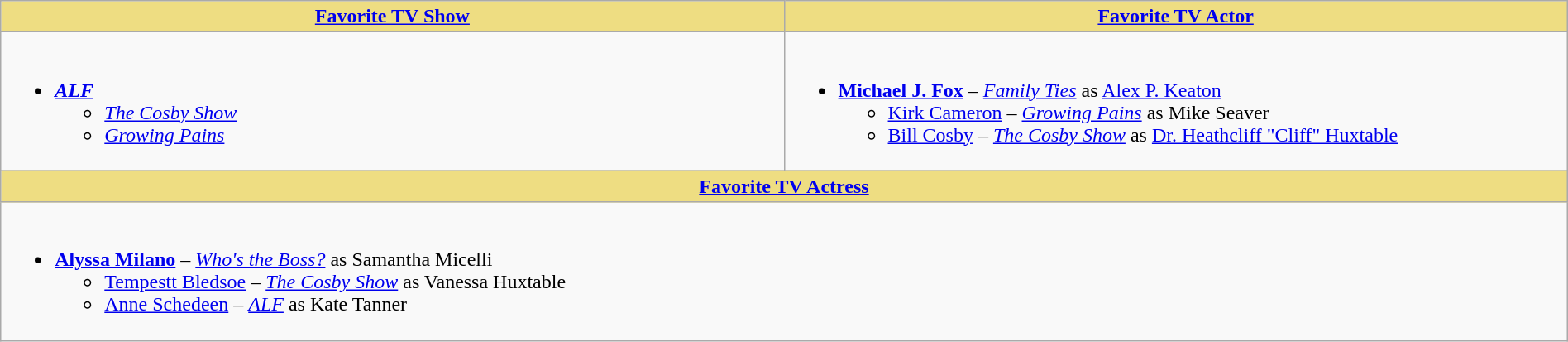<table class="wikitable" style="width:100%">
<tr>
<th style="background:#EEDD82; width:50%"><a href='#'>Favorite TV Show</a></th>
<th style="background:#EEDD82; width:50%"><a href='#'>Favorite TV Actor</a></th>
</tr>
<tr>
<td valign="top"><br><ul><li><strong><em><a href='#'>ALF</a></em></strong><ul><li><em><a href='#'>The Cosby Show</a></em></li><li><em><a href='#'>Growing Pains</a></em></li></ul></li></ul></td>
<td valign="top"><br><ul><li><strong><a href='#'>Michael J. Fox</a></strong> – <em><a href='#'>Family Ties</a></em> as <a href='#'>Alex P. Keaton</a><ul><li><a href='#'>Kirk Cameron</a> – <em><a href='#'>Growing Pains</a></em> as Mike Seaver</li><li><a href='#'>Bill Cosby</a> – <em><a href='#'>The Cosby Show</a></em> as <a href='#'>Dr. Heathcliff "Cliff" Huxtable</a></li></ul></li></ul></td>
</tr>
<tr>
<th style="background:#EEDD82;" colspan="2"><a href='#'>Favorite TV Actress</a></th>
</tr>
<tr>
<td colspan="2" valign="top"><br><ul><li><strong><a href='#'>Alyssa Milano</a></strong> – <em><a href='#'>Who's the Boss?</a></em> as Samantha Micelli<ul><li><a href='#'>Tempestt Bledsoe</a> – <em><a href='#'>The Cosby Show</a></em> as Vanessa Huxtable</li><li><a href='#'>Anne Schedeen</a> – <em><a href='#'>ALF</a></em> as Kate Tanner</li></ul></li></ul></td>
</tr>
</table>
